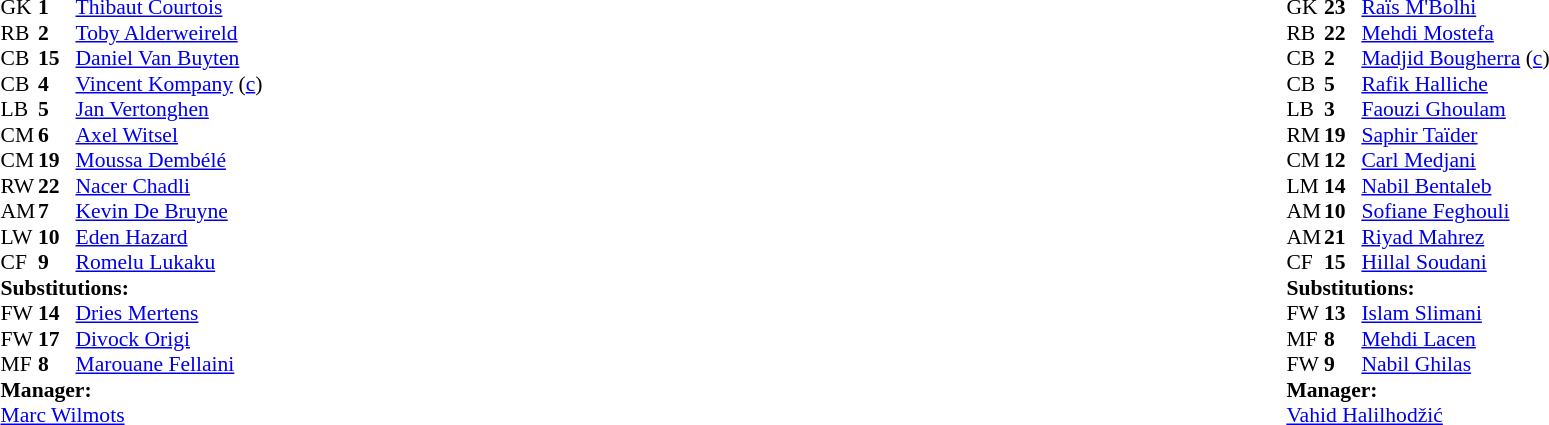<table width="100%">
<tr>
<td valign="top" width="40%"><br><table style="font-size: 90%" cellspacing="0" cellpadding="0">
<tr>
<th width=25></th>
<th width=25></th>
</tr>
<tr>
<td>GK</td>
<td><strong>1</strong></td>
<td><a href='#'>Thibaut Courtois</a></td>
</tr>
<tr>
<td>RB</td>
<td><strong>2</strong></td>
<td><a href='#'>Toby Alderweireld</a></td>
</tr>
<tr>
<td>CB</td>
<td><strong>15</strong></td>
<td><a href='#'>Daniel Van Buyten</a></td>
</tr>
<tr>
<td>CB</td>
<td><strong>4</strong></td>
<td><a href='#'>Vincent Kompany</a> (<a href='#'>c</a>)</td>
</tr>
<tr>
<td>LB</td>
<td><strong>5</strong></td>
<td><a href='#'>Jan Vertonghen</a></td>
<td></td>
</tr>
<tr>
<td>CM</td>
<td><strong>6</strong></td>
<td><a href='#'>Axel Witsel</a></td>
</tr>
<tr>
<td>CM</td>
<td><strong>19</strong></td>
<td><a href='#'>Moussa Dembélé</a></td>
<td></td>
<td></td>
</tr>
<tr>
<td>RW</td>
<td><strong>22</strong></td>
<td><a href='#'>Nacer Chadli</a></td>
<td></td>
<td></td>
</tr>
<tr>
<td>AM</td>
<td><strong>7</strong></td>
<td><a href='#'>Kevin De Bruyne</a></td>
</tr>
<tr>
<td>LW</td>
<td><strong>10</strong></td>
<td><a href='#'>Eden Hazard</a></td>
</tr>
<tr>
<td>CF</td>
<td><strong>9</strong></td>
<td><a href='#'>Romelu Lukaku</a></td>
<td></td>
<td></td>
</tr>
<tr>
<td colspan=3><strong>Substitutions:</strong></td>
</tr>
<tr>
<td>FW</td>
<td><strong>14</strong></td>
<td><a href='#'>Dries Mertens</a></td>
<td></td>
<td></td>
</tr>
<tr>
<td>FW</td>
<td><strong>17</strong></td>
<td><a href='#'>Divock Origi</a></td>
<td></td>
<td></td>
</tr>
<tr>
<td>MF</td>
<td><strong>8</strong></td>
<td><a href='#'>Marouane Fellaini</a></td>
<td></td>
<td></td>
</tr>
<tr>
<td colspan=3><strong>Manager:</strong></td>
</tr>
<tr>
<td colspan=3><a href='#'>Marc Wilmots</a></td>
</tr>
</table>
</td>
<td valign="top"></td>
<td valign="top" width="50%"><br><table style="font-size: 90%; margin: auto;" cellspacing="0" cellpadding="0">
<tr>
<th width="25"></th>
<th width="25"></th>
</tr>
<tr>
<td>GK</td>
<td><strong>23</strong></td>
<td><a href='#'>Raïs M'Bolhi</a></td>
</tr>
<tr>
<td>RB</td>
<td><strong>22</strong></td>
<td><a href='#'>Mehdi Mostefa</a></td>
</tr>
<tr>
<td>CB</td>
<td><strong>2</strong></td>
<td><a href='#'>Madjid Bougherra</a> (<a href='#'>c</a>)</td>
</tr>
<tr>
<td>CB</td>
<td><strong>5</strong></td>
<td><a href='#'>Rafik Halliche</a></td>
</tr>
<tr>
<td>LB</td>
<td><strong>3</strong></td>
<td><a href='#'>Faouzi Ghoulam</a></td>
</tr>
<tr>
<td>RM</td>
<td><strong>19</strong></td>
<td><a href='#'>Saphir Taïder</a></td>
</tr>
<tr>
<td>CM</td>
<td><strong>12</strong></td>
<td><a href='#'>Carl Medjani</a></td>
<td></td>
<td></td>
</tr>
<tr>
<td>LM</td>
<td><strong>14</strong></td>
<td><a href='#'>Nabil Bentaleb</a></td>
<td></td>
</tr>
<tr>
<td>AM</td>
<td><strong>10</strong></td>
<td><a href='#'>Sofiane Feghouli</a></td>
</tr>
<tr>
<td>AM</td>
<td><strong>21</strong></td>
<td><a href='#'>Riyad Mahrez</a></td>
<td></td>
<td></td>
</tr>
<tr>
<td>CF</td>
<td><strong>15</strong></td>
<td><a href='#'>Hillal Soudani</a></td>
<td></td>
<td></td>
</tr>
<tr>
<td colspan=3><strong>Substitutions:</strong></td>
</tr>
<tr>
<td>FW</td>
<td><strong>13</strong></td>
<td><a href='#'>Islam Slimani</a></td>
<td></td>
<td></td>
</tr>
<tr>
<td>MF</td>
<td><strong>8</strong></td>
<td><a href='#'>Mehdi Lacen</a></td>
<td></td>
<td></td>
</tr>
<tr>
<td>FW</td>
<td><strong>9</strong></td>
<td><a href='#'>Nabil Ghilas</a></td>
<td></td>
<td></td>
</tr>
<tr>
<td colspan=3><strong>Manager:</strong></td>
</tr>
<tr>
<td colspan=3> <a href='#'>Vahid Halilhodžić</a></td>
</tr>
</table>
</td>
</tr>
</table>
